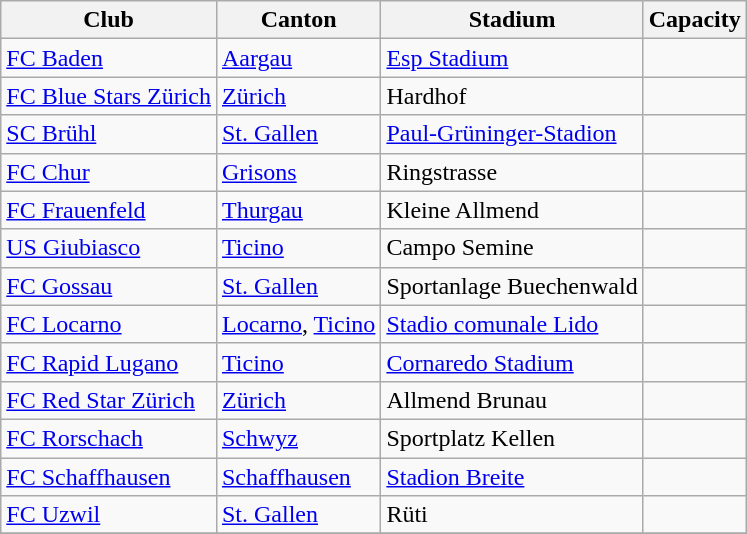<table class="wikitable">
<tr>
<th>Club</th>
<th>Canton</th>
<th>Stadium</th>
<th>Capacity</th>
</tr>
<tr>
<td><a href='#'>FC Baden</a></td>
<td><a href='#'>Aargau</a></td>
<td><a href='#'>Esp Stadium</a></td>
<td></td>
</tr>
<tr>
<td><a href='#'>FC Blue Stars Zürich</a></td>
<td><a href='#'>Zürich</a></td>
<td>Hardhof</td>
<td></td>
</tr>
<tr>
<td><a href='#'>SC Brühl</a></td>
<td><a href='#'>St. Gallen</a></td>
<td><a href='#'>Paul-Grüninger-Stadion</a></td>
<td></td>
</tr>
<tr>
<td><a href='#'>FC Chur</a></td>
<td><a href='#'>Grisons</a></td>
<td>Ringstrasse</td>
<td></td>
</tr>
<tr>
<td><a href='#'>FC Frauenfeld</a></td>
<td><a href='#'>Thurgau</a></td>
<td>Kleine Allmend</td>
<td></td>
</tr>
<tr>
<td><a href='#'>US Giubiasco</a></td>
<td><a href='#'>Ticino</a></td>
<td>Campo Semine</td>
<td></td>
</tr>
<tr>
<td><a href='#'>FC Gossau</a></td>
<td><a href='#'>St. Gallen</a></td>
<td>Sportanlage Buechenwald</td>
<td></td>
</tr>
<tr>
<td><a href='#'>FC Locarno</a></td>
<td><a href='#'>Locarno</a>, <a href='#'>Ticino</a></td>
<td><a href='#'>Stadio comunale Lido</a></td>
<td></td>
</tr>
<tr>
<td><a href='#'>FC Rapid Lugano</a></td>
<td><a href='#'>Ticino</a></td>
<td><a href='#'>Cornaredo Stadium</a></td>
<td></td>
</tr>
<tr>
<td><a href='#'>FC Red Star Zürich</a></td>
<td><a href='#'>Zürich</a></td>
<td>Allmend Brunau</td>
<td></td>
</tr>
<tr>
<td><a href='#'>FC Rorschach</a></td>
<td><a href='#'>Schwyz</a></td>
<td>Sportplatz Kellen</td>
<td></td>
</tr>
<tr>
<td><a href='#'>FC Schaffhausen</a></td>
<td><a href='#'>Schaffhausen</a></td>
<td><a href='#'>Stadion Breite</a></td>
<td></td>
</tr>
<tr>
<td><a href='#'>FC Uzwil</a></td>
<td><a href='#'>St. Gallen</a></td>
<td>Rüti</td>
<td></td>
</tr>
<tr>
</tr>
</table>
